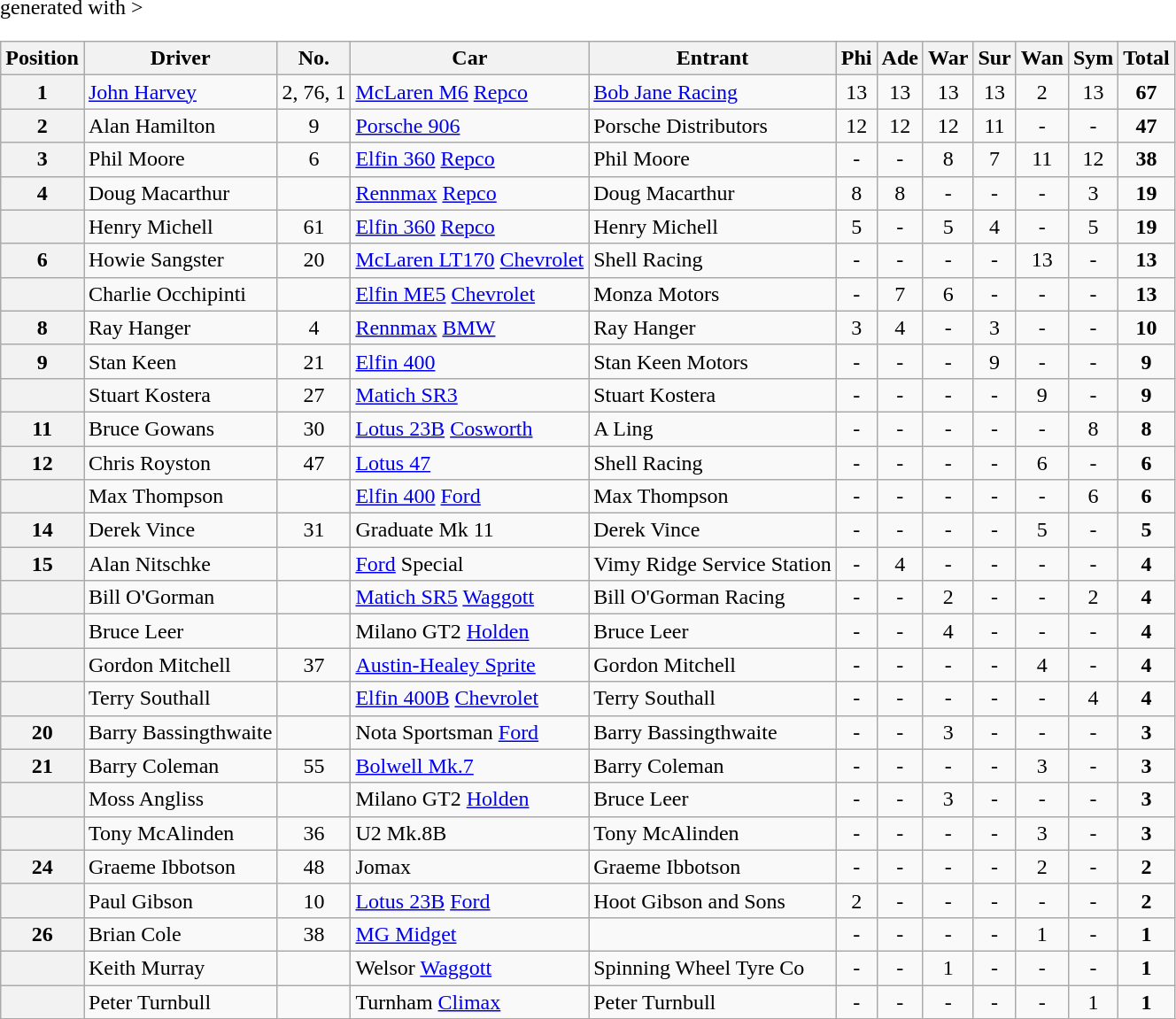<table class="wikitable" <hiddentext>generated with >
<tr style="font-weight:bold">
<th>Position</th>
<th>Driver</th>
<th>No.</th>
<th>Car</th>
<th>Entrant</th>
<th>Phi</th>
<th>Ade</th>
<th>War</th>
<th>Sur</th>
<th>Wan</th>
<th>Sym</th>
<th>Total</th>
</tr>
<tr>
<th>1</th>
<td><a href='#'>John Harvey</a></td>
<td align="center">2, 76, 1</td>
<td><a href='#'>McLaren M6</a> <a href='#'>Repco</a></td>
<td><a href='#'>Bob Jane Racing</a></td>
<td align="center">13</td>
<td align="center">13</td>
<td align="center">13</td>
<td align="center">13</td>
<td align="center">2</td>
<td align="center">13</td>
<td align="center"><strong>67</strong></td>
</tr>
<tr>
<th>2</th>
<td>Alan Hamilton</td>
<td align="center">9</td>
<td><a href='#'>Porsche 906</a></td>
<td>Porsche Distributors</td>
<td align="center">12</td>
<td align="center">12</td>
<td align="center">12</td>
<td align="center">11</td>
<td align="center">-</td>
<td align="center">-</td>
<td align="center"><strong>47</strong></td>
</tr>
<tr>
<th>3</th>
<td>Phil Moore</td>
<td align="center">6</td>
<td><a href='#'>Elfin 360</a> <a href='#'>Repco</a></td>
<td>Phil Moore</td>
<td align="center">-</td>
<td align="center">-</td>
<td align="center">8</td>
<td align="center">7</td>
<td align="center">11</td>
<td align="center">12</td>
<td align="center"><strong>38</strong></td>
</tr>
<tr>
<th>4</th>
<td>Doug Macarthur</td>
<td align="center"></td>
<td><a href='#'>Rennmax</a> <a href='#'>Repco</a></td>
<td>Doug Macarthur</td>
<td align="center">8</td>
<td align="center">8</td>
<td align="center">-</td>
<td align="center">-</td>
<td align="center">-</td>
<td align="center">3</td>
<td align="center"><strong>19</strong></td>
</tr>
<tr>
<th></th>
<td>Henry Michell</td>
<td align="center">61</td>
<td><a href='#'>Elfin 360</a> <a href='#'>Repco</a></td>
<td>Henry Michell</td>
<td align="center">5</td>
<td align="center">-</td>
<td align="center">5</td>
<td align="center">4</td>
<td align="center">-</td>
<td align="center">5</td>
<td align="center"><strong>19</strong></td>
</tr>
<tr>
<th>6</th>
<td>Howie Sangster</td>
<td align="center">20</td>
<td><a href='#'>McLaren LT170</a> <a href='#'>Chevrolet</a></td>
<td>Shell Racing</td>
<td align="center">-</td>
<td align="center">-</td>
<td align="center">-</td>
<td align="center">-</td>
<td align="center">13</td>
<td align="center">-</td>
<td align="center"><strong>13</strong></td>
</tr>
<tr>
<th></th>
<td>Charlie Occhipinti</td>
<td align="center"></td>
<td><a href='#'>Elfin ME5</a> <a href='#'>Chevrolet</a></td>
<td>Monza Motors</td>
<td align="center">-</td>
<td align="center">7</td>
<td align="center">6</td>
<td align="center">-</td>
<td align="center">-</td>
<td align="center">-</td>
<td align="center"><strong>13</strong></td>
</tr>
<tr>
<th>8</th>
<td>Ray Hanger</td>
<td align="center">4</td>
<td><a href='#'>Rennmax</a> <a href='#'>BMW</a></td>
<td>Ray Hanger</td>
<td align="center">3</td>
<td align="center">4</td>
<td align="center">-</td>
<td align="center">3</td>
<td align="center">-</td>
<td align="center">-</td>
<td align="center"><strong>10</strong></td>
</tr>
<tr>
<th>9</th>
<td>Stan Keen</td>
<td align="center">21</td>
<td><a href='#'>Elfin 400</a></td>
<td>Stan Keen Motors</td>
<td align="center">-</td>
<td align="center">-</td>
<td align="center">-</td>
<td align="center">9</td>
<td align="center">-</td>
<td align="center">-</td>
<td align="center"><strong>9</strong></td>
</tr>
<tr>
<th></th>
<td>Stuart Kostera</td>
<td align="center">27</td>
<td><a href='#'>Matich SR3</a></td>
<td>Stuart Kostera</td>
<td align="center">-</td>
<td align="center">-</td>
<td align="center">-</td>
<td align="center">-</td>
<td align="center">9</td>
<td align="center">-</td>
<td align="center"><strong>9</strong></td>
</tr>
<tr>
<th>11</th>
<td>Bruce Gowans</td>
<td align="center">30</td>
<td><a href='#'>Lotus 23B</a> <a href='#'>Cosworth</a></td>
<td>A Ling</td>
<td align="center">-</td>
<td align="center">-</td>
<td align="center">-</td>
<td align="center">-</td>
<td align="center">-</td>
<td align="center">8</td>
<td align="center"><strong>8</strong></td>
</tr>
<tr>
<th>12</th>
<td>Chris Royston</td>
<td align="center">47</td>
<td><a href='#'>Lotus 47</a></td>
<td>Shell Racing</td>
<td align="center">-</td>
<td align="center">-</td>
<td align="center">-</td>
<td align="center">-</td>
<td align="center">6</td>
<td align="center">-</td>
<td align="center"><strong>6</strong></td>
</tr>
<tr>
<th></th>
<td>Max Thompson</td>
<td align="center"></td>
<td><a href='#'>Elfin 400</a> <a href='#'>Ford</a></td>
<td>Max Thompson</td>
<td align="center">-</td>
<td align="center">-</td>
<td align="center">-</td>
<td align="center">-</td>
<td align="center">-</td>
<td align="center">6</td>
<td align="center"><strong>6</strong></td>
</tr>
<tr>
<th>14</th>
<td>Derek Vince</td>
<td align="center">31</td>
<td>Graduate Mk 11</td>
<td>Derek Vince</td>
<td align="center">-</td>
<td align="center">-</td>
<td align="center">-</td>
<td align="center">-</td>
<td align="center">5</td>
<td align="center">-</td>
<td align="center"><strong>5</strong></td>
</tr>
<tr>
<th>15</th>
<td>Alan Nitschke</td>
<td align="center"></td>
<td><a href='#'>Ford</a> Special</td>
<td>Vimy Ridge Service Station</td>
<td align="center">-</td>
<td align="center">4</td>
<td align="center">-</td>
<td align="center">-</td>
<td align="center">-</td>
<td align="center">-</td>
<td align="center"><strong>4</strong></td>
</tr>
<tr>
<th></th>
<td>Bill O'Gorman</td>
<td align="center"></td>
<td><a href='#'>Matich SR5</a> <a href='#'>Waggott</a></td>
<td>Bill O'Gorman Racing</td>
<td align="center">-</td>
<td align="center">-</td>
<td align="center">2</td>
<td align="center">-</td>
<td align="center">-</td>
<td align="center">2</td>
<td align="center"><strong>4</strong></td>
</tr>
<tr>
<th></th>
<td>Bruce Leer</td>
<td align="center"></td>
<td>Milano GT2 <a href='#'>Holden</a></td>
<td>Bruce Leer</td>
<td align="center">-</td>
<td align="center">-</td>
<td align="center">4</td>
<td align="center">-</td>
<td align="center">-</td>
<td align="center">-</td>
<td align="center"><strong>4</strong></td>
</tr>
<tr>
<th></th>
<td>Gordon Mitchell</td>
<td align="center">37</td>
<td><a href='#'>Austin-Healey Sprite</a></td>
<td>Gordon Mitchell</td>
<td align="center">-</td>
<td align="center">-</td>
<td align="center">-</td>
<td align="center">-</td>
<td align="center">4</td>
<td align="center">-</td>
<td align="center"><strong>4</strong></td>
</tr>
<tr>
<th></th>
<td>Terry Southall</td>
<td align="center"></td>
<td><a href='#'>Elfin 400B</a> <a href='#'>Chevrolet</a></td>
<td>Terry Southall</td>
<td align="center">-</td>
<td align="center">-</td>
<td align="center">-</td>
<td align="center">-</td>
<td align="center">-</td>
<td align="center">4</td>
<td align="center"><strong>4</strong></td>
</tr>
<tr>
<th>20</th>
<td>Barry Bassingthwaite</td>
<td align="center"></td>
<td>Nota Sportsman <a href='#'>Ford</a></td>
<td>Barry Bassingthwaite</td>
<td align="center">-</td>
<td align="center">-</td>
<td align="center">3</td>
<td align="center">-</td>
<td align="center">-</td>
<td align="center">-</td>
<td align="center"><strong>3</strong></td>
</tr>
<tr>
<th>21</th>
<td>Barry Coleman</td>
<td align="center">55</td>
<td><a href='#'>Bolwell Mk.7</a></td>
<td>Barry Coleman</td>
<td align="center">-</td>
<td align="center">-</td>
<td align="center">-</td>
<td align="center">-</td>
<td align="center">3</td>
<td align="center">-</td>
<td align="center"><strong>3</strong></td>
</tr>
<tr>
<th></th>
<td>Moss Angliss</td>
<td align="center"></td>
<td>Milano GT2 <a href='#'>Holden</a></td>
<td>Bruce Leer</td>
<td align="center">-</td>
<td align="center">-</td>
<td align="center">3</td>
<td align="center">-</td>
<td align="center">-</td>
<td align="center">-</td>
<td align="center"><strong>3</strong></td>
</tr>
<tr>
<th></th>
<td>Tony McAlinden</td>
<td align="center">36</td>
<td>U2 Mk.8B</td>
<td>Tony McAlinden</td>
<td align="center">-</td>
<td align="center">-</td>
<td align="center">-</td>
<td align="center">-</td>
<td align="center">3</td>
<td align="center">-</td>
<td align="center"><strong>3</strong></td>
</tr>
<tr>
<th>24</th>
<td>Graeme Ibbotson</td>
<td align="center">48</td>
<td>Jomax</td>
<td>Graeme Ibbotson</td>
<td align="center">-</td>
<td align="center">-</td>
<td align="center">-</td>
<td align="center">-</td>
<td align="center">2</td>
<td align="center">-</td>
<td align="center"><strong>2</strong></td>
</tr>
<tr>
<th></th>
<td>Paul Gibson</td>
<td align="center">10</td>
<td><a href='#'>Lotus 23B</a> <a href='#'>Ford</a></td>
<td>Hoot Gibson and Sons</td>
<td align="center">2</td>
<td align="center">-</td>
<td align="center">-</td>
<td align="center">-</td>
<td align="center">-</td>
<td align="center">-</td>
<td align="center"><strong>2</strong></td>
</tr>
<tr>
<th>26</th>
<td>Brian Cole</td>
<td align="center">38</td>
<td><a href='#'>MG Midget</a></td>
<td></td>
<td align="center">-</td>
<td align="center">-</td>
<td align="center">-</td>
<td align="center">-</td>
<td align="center">1</td>
<td align="center">-</td>
<td align="center"><strong>1</strong></td>
</tr>
<tr>
<th></th>
<td>Keith Murray</td>
<td align="center"></td>
<td>Welsor <a href='#'>Waggott</a></td>
<td>Spinning Wheel Tyre Co</td>
<td align="center">-</td>
<td align="center">-</td>
<td align="center">1</td>
<td align="center">-</td>
<td align="center">-</td>
<td align="center">-</td>
<td align="center"><strong>1</strong></td>
</tr>
<tr>
<th></th>
<td>Peter Turnbull</td>
<td align="center"></td>
<td>Turnham <a href='#'>Climax</a></td>
<td>Peter Turnbull</td>
<td align="center">-</td>
<td align="center">-</td>
<td align="center">-</td>
<td align="center">-</td>
<td align="center">-</td>
<td align="center">1</td>
<td align="center"><strong>1</strong></td>
</tr>
</table>
